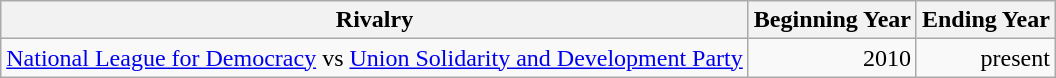<table class="wikitable sortable">
<tr>
<th>Rivalry</th>
<th>Beginning Year</th>
<th>Ending Year</th>
</tr>
<tr>
<td><a href='#'>National League for Democracy</a> vs <a href='#'>Union Solidarity and Development Party</a></td>
<td style="text-align:right;">2010</td>
<td style="text-align:right;">present</td>
</tr>
</table>
